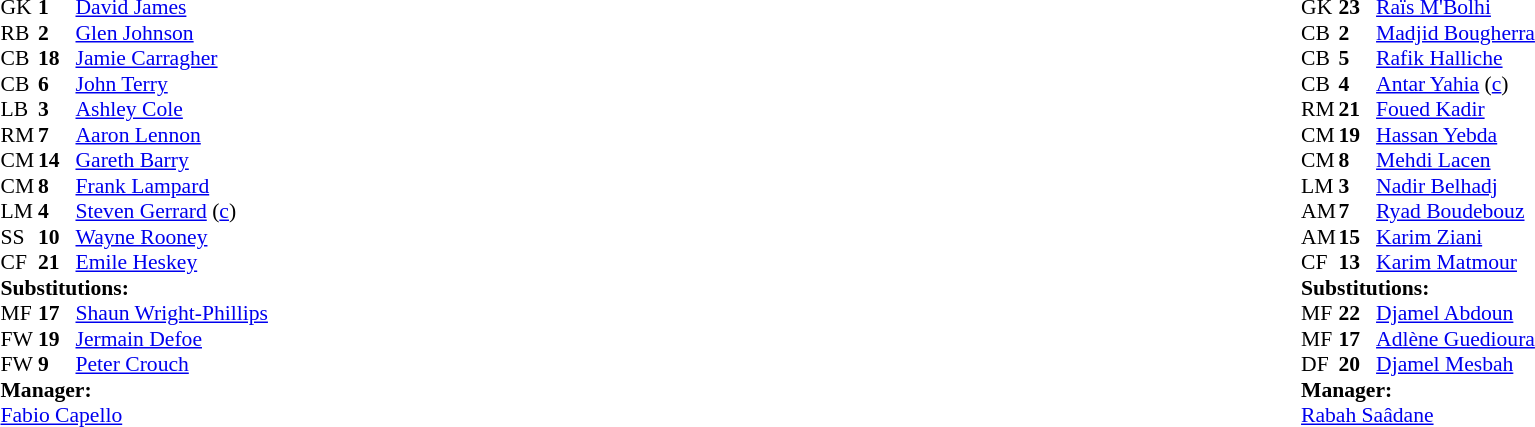<table width="100%">
<tr>
<td valign="top" width="40%"><br><table style="font-size: 90%" cellspacing="0" cellpadding="0">
<tr>
<th width="25"></th>
<th width="25"></th>
</tr>
<tr>
<td>GK</td>
<td><strong>1</strong></td>
<td><a href='#'>David James</a></td>
</tr>
<tr>
<td>RB</td>
<td><strong>2</strong></td>
<td><a href='#'>Glen Johnson</a></td>
</tr>
<tr>
<td>CB</td>
<td><strong>18</strong></td>
<td><a href='#'>Jamie Carragher</a></td>
<td></td>
</tr>
<tr>
<td>CB</td>
<td><strong>6</strong></td>
<td><a href='#'>John Terry</a></td>
</tr>
<tr>
<td>LB</td>
<td><strong>3</strong></td>
<td><a href='#'>Ashley Cole</a></td>
</tr>
<tr>
<td>RM</td>
<td><strong>7</strong></td>
<td><a href='#'>Aaron Lennon</a></td>
<td></td>
<td></td>
</tr>
<tr>
<td>CM</td>
<td><strong>14</strong></td>
<td><a href='#'>Gareth Barry</a></td>
<td></td>
<td></td>
</tr>
<tr>
<td>CM</td>
<td><strong>8</strong></td>
<td><a href='#'>Frank Lampard</a></td>
</tr>
<tr>
<td>LM</td>
<td><strong>4</strong></td>
<td><a href='#'>Steven Gerrard</a> (<a href='#'>c</a>)</td>
</tr>
<tr>
<td>SS</td>
<td><strong>10</strong></td>
<td><a href='#'>Wayne Rooney</a></td>
</tr>
<tr>
<td>CF</td>
<td><strong>21</strong></td>
<td><a href='#'>Emile Heskey</a></td>
<td></td>
<td></td>
</tr>
<tr>
<td colspan=3><strong>Substitutions:</strong></td>
</tr>
<tr>
<td>MF</td>
<td><strong>17</strong></td>
<td><a href='#'>Shaun Wright-Phillips</a></td>
<td></td>
<td></td>
</tr>
<tr>
<td>FW</td>
<td><strong>19</strong></td>
<td><a href='#'>Jermain Defoe</a></td>
<td></td>
<td></td>
</tr>
<tr>
<td>FW</td>
<td><strong>9</strong></td>
<td><a href='#'>Peter Crouch</a></td>
<td></td>
<td></td>
</tr>
<tr>
<td colspan=3><strong>Manager:</strong></td>
</tr>
<tr>
<td colspan=3> <a href='#'>Fabio Capello</a></td>
</tr>
</table>
</td>
<td valign="top"></td>
<td valign="top" width="50%"><br><table style="font-size: 90%" cellspacing="0" cellpadding="0" align="center">
<tr>
<th width=25></th>
<th width=25></th>
</tr>
<tr>
<td>GK</td>
<td><strong>23</strong></td>
<td><a href='#'>Raïs M'Bolhi</a></td>
</tr>
<tr>
<td>CB</td>
<td><strong>2</strong></td>
<td><a href='#'>Madjid Bougherra</a></td>
</tr>
<tr>
<td>CB</td>
<td><strong>5</strong></td>
<td><a href='#'>Rafik Halliche</a></td>
</tr>
<tr>
<td>CB</td>
<td><strong>4</strong></td>
<td><a href='#'>Antar Yahia</a> (<a href='#'>c</a>)</td>
</tr>
<tr>
<td>RM</td>
<td><strong>21</strong></td>
<td><a href='#'>Foued Kadir</a></td>
</tr>
<tr>
<td>CM</td>
<td><strong>19</strong></td>
<td><a href='#'>Hassan Yebda</a></td>
<td></td>
<td></td>
</tr>
<tr>
<td>CM</td>
<td><strong>8</strong></td>
<td><a href='#'>Mehdi Lacen</a></td>
<td></td>
</tr>
<tr>
<td>LM</td>
<td><strong>3</strong></td>
<td><a href='#'>Nadir Belhadj</a></td>
</tr>
<tr>
<td>AM</td>
<td><strong>7</strong></td>
<td><a href='#'>Ryad Boudebouz</a></td>
<td></td>
<td></td>
</tr>
<tr>
<td>AM</td>
<td><strong>15</strong></td>
<td><a href='#'>Karim Ziani</a></td>
<td></td>
<td></td>
</tr>
<tr>
<td>CF</td>
<td><strong>13</strong></td>
<td><a href='#'>Karim Matmour</a></td>
</tr>
<tr>
<td colspan=3><strong>Substitutions:</strong></td>
</tr>
<tr>
<td>MF</td>
<td><strong>22</strong></td>
<td><a href='#'>Djamel Abdoun</a></td>
<td></td>
<td></td>
</tr>
<tr>
<td>MF</td>
<td><strong>17</strong></td>
<td><a href='#'>Adlène Guedioura</a></td>
<td></td>
<td></td>
</tr>
<tr>
<td>DF</td>
<td><strong>20</strong></td>
<td><a href='#'>Djamel Mesbah</a></td>
<td></td>
<td></td>
</tr>
<tr>
<td colspan=3><strong>Manager:</strong></td>
</tr>
<tr>
<td colspan=4><a href='#'>Rabah Saâdane</a></td>
</tr>
</table>
</td>
</tr>
</table>
